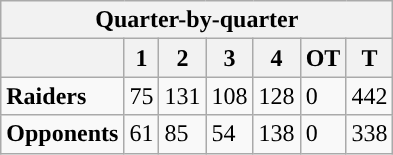<table class="wikitable">
<tr>
<th colspan="7">Quarter-by-quarter</th>
</tr>
<tr>
<th></th>
<th>1</th>
<th>2</th>
<th>3</th>
<th>4</th>
<th>OT</th>
<th>T</th>
</tr>
<tr>
<td><strong>Raiders</strong></td>
<td>75</td>
<td>131</td>
<td>108</td>
<td>128</td>
<td>0</td>
<td>442</td>
</tr>
<tr>
<td><strong>Opponents</strong></td>
<td>61</td>
<td>85</td>
<td>54</td>
<td>138</td>
<td>0</td>
<td>338</td>
</tr>
</table>
